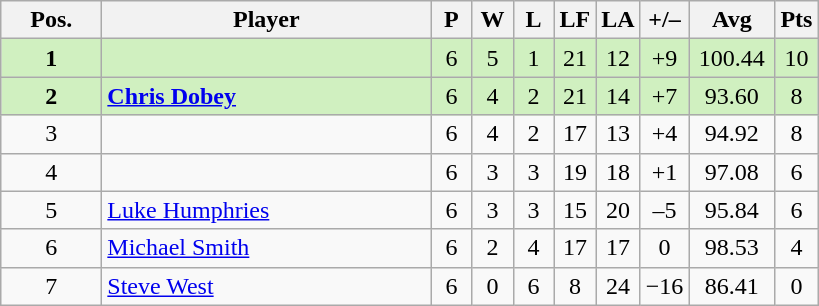<table class="wikitable" style="text-align:center; margin: 1em auto 1em auto, align:left">
<tr>
<th width=60>Pos.</th>
<th width=212>Player</th>
<th width=20>P</th>
<th width=20>W</th>
<th width=20>L</th>
<th width=20>LF</th>
<th width=20>LA</th>
<th width=25>+/–</th>
<th width=50>Avg</th>
<th width=20>Pts</th>
</tr>
<tr style="background:#D0F0C0;">
<td><strong>1</strong></td>
<td align=left></td>
<td>6</td>
<td>5</td>
<td>1</td>
<td>21</td>
<td>12</td>
<td>+9</td>
<td>100.44</td>
<td>10</td>
</tr>
<tr style="background:#D0F0C0;">
<td><strong>2</strong></td>
<td align=left> <strong><a href='#'>Chris Dobey</a></strong></td>
<td>6</td>
<td>4</td>
<td>2</td>
<td>21</td>
<td>14</td>
<td>+7</td>
<td>93.60</td>
<td>8</td>
</tr>
<tr style=>
<td>3</td>
<td align=left></td>
<td>6</td>
<td>4</td>
<td>2</td>
<td>17</td>
<td>13</td>
<td>+4</td>
<td>94.92</td>
<td>8</td>
</tr>
<tr style=>
<td>4</td>
<td align=left></td>
<td>6</td>
<td>3</td>
<td>3</td>
<td>19</td>
<td>18</td>
<td>+1</td>
<td>97.08</td>
<td>6</td>
</tr>
<tr style=>
<td>5</td>
<td align=left> <a href='#'>Luke Humphries</a></td>
<td>6</td>
<td>3</td>
<td>3</td>
<td>15</td>
<td>20</td>
<td>–5</td>
<td>95.84</td>
<td>6</td>
</tr>
<tr style=>
<td>6</td>
<td align=left> <a href='#'>Michael Smith</a></td>
<td>6</td>
<td>2</td>
<td>4</td>
<td>17</td>
<td>17</td>
<td>0</td>
<td>98.53</td>
<td>4</td>
</tr>
<tr style=>
<td>7</td>
<td align=left> <a href='#'>Steve West</a></td>
<td>6</td>
<td>0</td>
<td>6</td>
<td>8</td>
<td>24</td>
<td>−16</td>
<td>86.41</td>
<td>0</td>
</tr>
</table>
